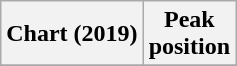<table class="wikitable sortable plainrowheaders" style="text-align:center">
<tr>
<th scope="col">Chart (2019)</th>
<th scope="col">Peak<br>position</th>
</tr>
<tr>
</tr>
</table>
